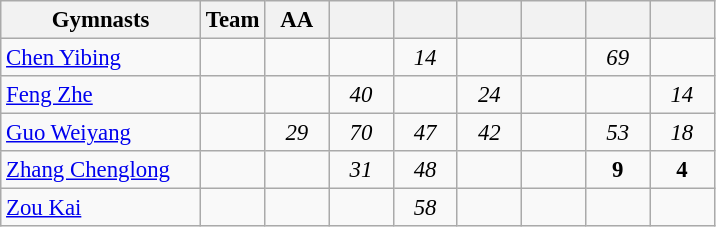<table class="wikitable sortable collapsible autocollapse plainrowheaders" style="text-align:center; font-size:95%;">
<tr>
<th width=28% class=unsortable>Gymnasts</th>
<th width=9% class=unsortable>Team</th>
<th width=9% class=unsortable>AA</th>
<th width=9% class=unsortable></th>
<th width=9% class=unsortable></th>
<th width=9% class=unsortable></th>
<th width=9% class=unsortable></th>
<th width=9% class=unsortable></th>
<th width=9% class=unsortable></th>
</tr>
<tr>
<td align=left><a href='#'>Chen Yibing</a></td>
<td></td>
<td></td>
<td></td>
<td><em>14</em></td>
<td></td>
<td></td>
<td><em>69</em></td>
<td></td>
</tr>
<tr>
<td align=left><a href='#'>Feng Zhe</a></td>
<td></td>
<td></td>
<td><em>40</em></td>
<td></td>
<td><em>24</em></td>
<td></td>
<td></td>
<td><em>14</em></td>
</tr>
<tr>
<td align=left><a href='#'>Guo Weiyang</a></td>
<td></td>
<td><em>29</em></td>
<td><em>70</em></td>
<td><em>47</em></td>
<td><em>42</em></td>
<td></td>
<td><em>53</em></td>
<td><em>18</em></td>
</tr>
<tr>
<td align=left><a href='#'>Zhang Chenglong</a></td>
<td></td>
<td></td>
<td><em>31</em></td>
<td><em>48</em></td>
<td></td>
<td></td>
<td><strong>9</strong></td>
<td><strong>4</strong></td>
</tr>
<tr>
<td align=left><a href='#'>Zou Kai</a></td>
<td></td>
<td></td>
<td></td>
<td><em>58</em></td>
<td></td>
<td></td>
<td></td>
<td></td>
</tr>
</table>
